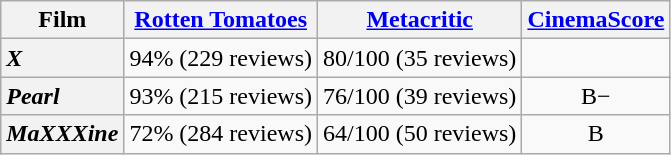<table class="wikitable sortable" border="1" style="text-align: center;">
<tr>
<th scope="col">Film</th>
<th scope="col"><a href='#'>Rotten Tomatoes</a></th>
<th scope="col"><a href='#'>Metacritic</a></th>
<th scope="col"><a href='#'>CinemaScore</a></th>
</tr>
<tr>
<th scope="row" style="text-align: left;"><em>X</em></th>
<td>94% (229 reviews)</td>
<td>80/100 (35 reviews)</td>
<td></td>
</tr>
<tr>
<th scope="row" style="text-align: left;"><em>Pearl</em></th>
<td>93% (215 reviews)</td>
<td>76/100 (39 reviews)</td>
<td>B−</td>
</tr>
<tr>
<th scope="row" style="text-align: left;"><em>MaXXXine</em></th>
<td>72% (284 reviews)</td>
<td>64/100 (50 reviews)</td>
<td>B</td>
</tr>
</table>
